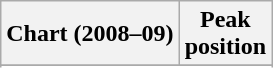<table class="wikitable">
<tr>
<th>Chart (2008–09)</th>
<th>Peak<br>position</th>
</tr>
<tr>
</tr>
<tr>
</tr>
<tr>
</tr>
<tr>
</tr>
<tr>
</tr>
<tr>
</tr>
</table>
